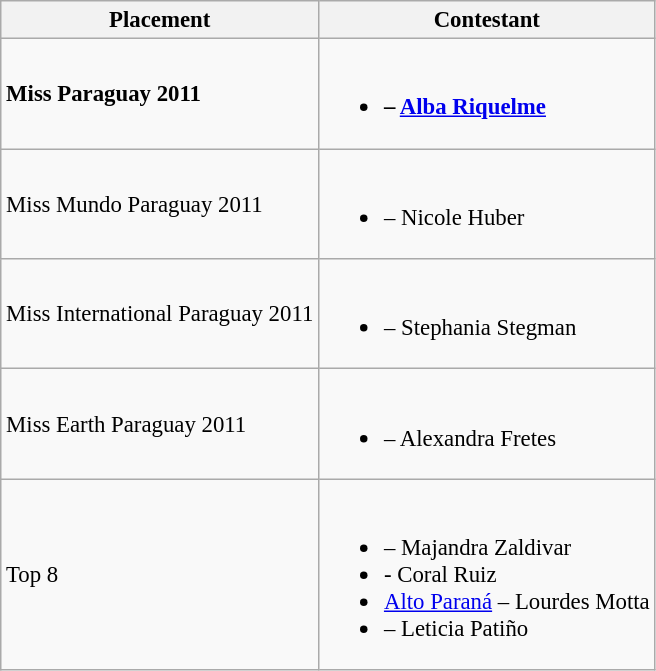<table class="wikitable sortable" style="font-size: 95%;">
<tr>
<th>Placement</th>
<th>Contestant</th>
</tr>
<tr>
<td><strong>Miss Paraguay 2011</strong></td>
<td><br><ul><li><strong> – <a href='#'>Alba Riquelme</a></strong></li></ul></td>
</tr>
<tr>
<td>Miss Mundo Paraguay 2011</td>
<td><br><ul><li> – Nicole Huber</li></ul></td>
</tr>
<tr>
<td>Miss International Paraguay 2011</td>
<td><br><ul><li> – Stephania Stegman</li></ul></td>
</tr>
<tr>
<td>Miss Earth Paraguay 2011</td>
<td><br><ul><li> – Alexandra Fretes</li></ul></td>
</tr>
<tr>
<td>Top 8</td>
<td><br><ul><li> – Majandra Zaldivar</li><li> - Coral Ruiz</li><li> <a href='#'>Alto Paraná</a> – Lourdes Motta</li><li> – Leticia Patiño</li></ul></td>
</tr>
</table>
